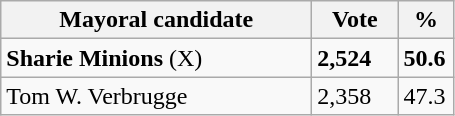<table class="wikitable">
<tr>
<th width="200px">Mayoral candidate</th>
<th width="50px">Vote</th>
<th width="30px">%</th>
</tr>
<tr>
<td><strong>Sharie Minions</strong> (X) </td>
<td><strong>2,524</strong></td>
<td><strong>50.6</strong></td>
</tr>
<tr>
<td>Tom W. Verbrugge</td>
<td>2,358</td>
<td>47.3</td>
</tr>
</table>
